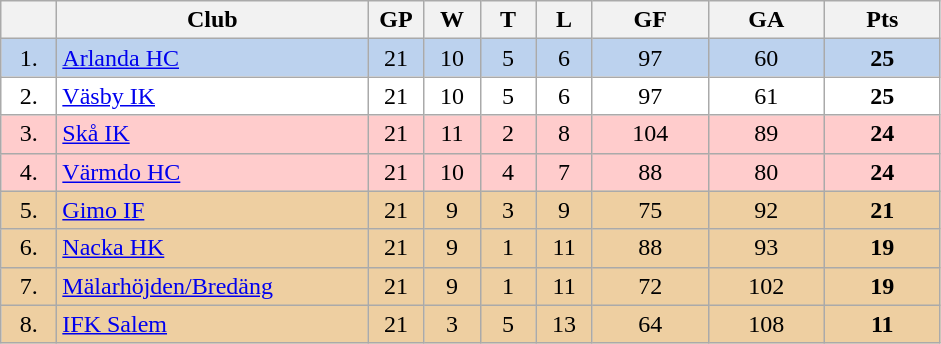<table class="wikitable">
<tr>
<th width="30"></th>
<th width="200">Club</th>
<th width="30">GP</th>
<th width="30">W</th>
<th width="30">T</th>
<th width="30">L</th>
<th width="70">GF</th>
<th width="70">GA</th>
<th width="70">Pts</th>
</tr>
<tr bgcolor="#BCD2EE" align="center">
<td>1.</td>
<td align="left"><a href='#'>Arlanda HC</a></td>
<td>21</td>
<td>10</td>
<td>5</td>
<td>6</td>
<td>97</td>
<td>60</td>
<td><strong>25</strong></td>
</tr>
<tr bgcolor="#FFFFFF" align="center">
<td>2.</td>
<td align="left"><a href='#'>Väsby IK</a></td>
<td>21</td>
<td>10</td>
<td>5</td>
<td>6</td>
<td>97</td>
<td>61</td>
<td><strong>25</strong></td>
</tr>
<tr bgcolor="#FFCCCC" align="center">
<td>3.</td>
<td align="left"><a href='#'>Skå IK</a></td>
<td>21</td>
<td>11</td>
<td>2</td>
<td>8</td>
<td>104</td>
<td>89</td>
<td><strong>24</strong></td>
</tr>
<tr bgcolor="#FFCCCC" align="center">
<td>4.</td>
<td align="left"><a href='#'>Värmdo HC</a></td>
<td>21</td>
<td>10</td>
<td>4</td>
<td>7</td>
<td>88</td>
<td>80</td>
<td><strong>24</strong></td>
</tr>
<tr bgcolor="#EECFA1" align="center">
<td>5.</td>
<td align="left"><a href='#'>Gimo IF</a></td>
<td>21</td>
<td>9</td>
<td>3</td>
<td>9</td>
<td>75</td>
<td>92</td>
<td><strong>21</strong></td>
</tr>
<tr bgcolor="#EECFA1" align="center">
<td>6.</td>
<td align="left"><a href='#'>Nacka HK</a></td>
<td>21</td>
<td>9</td>
<td>1</td>
<td>11</td>
<td>88</td>
<td>93</td>
<td><strong>19</strong></td>
</tr>
<tr bgcolor="#EECFA1" align="center">
<td>7.</td>
<td align="left"><a href='#'>Mälarhöjden/Bredäng</a></td>
<td>21</td>
<td>9</td>
<td>1</td>
<td>11</td>
<td>72</td>
<td>102</td>
<td><strong>19</strong></td>
</tr>
<tr bgcolor="#EECFA1" align="center">
<td>8.</td>
<td align="left"><a href='#'>IFK Salem</a></td>
<td>21</td>
<td>3</td>
<td>5</td>
<td>13</td>
<td>64</td>
<td>108</td>
<td><strong>11</strong></td>
</tr>
</table>
